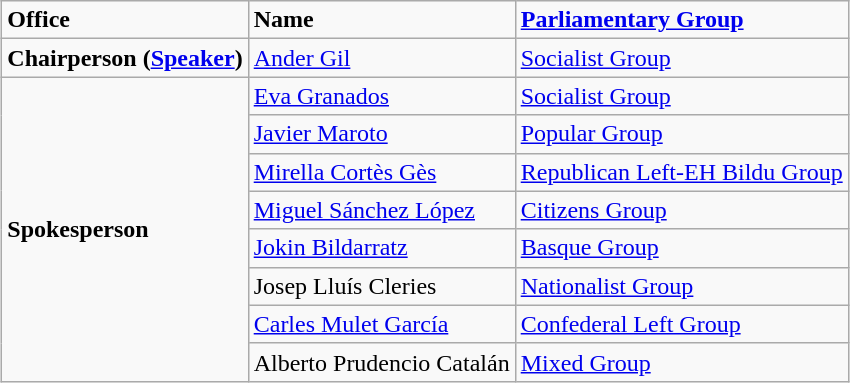<table class="wikitable" style="margin:1em auto;">
<tr>
<td><strong>Office</strong></td>
<td><strong>Name</strong></td>
<td><strong><a href='#'>Parliamentary Group</a></strong></td>
</tr>
<tr>
<td><strong>Chairperson (<a href='#'>Speaker</a>)</strong></td>
<td><a href='#'>Ander Gil</a></td>
<td><a href='#'>Socialist Group</a></td>
</tr>
<tr>
<td rowspan="10"><strong>Spokesperson</strong></td>
<td><a href='#'>Eva Granados</a></td>
<td><a href='#'>Socialist Group</a></td>
</tr>
<tr>
<td><a href='#'>Javier Maroto</a></td>
<td><a href='#'>Popular Group</a></td>
</tr>
<tr>
<td><a href='#'>Mirella Cortès Gès</a></td>
<td><a href='#'>Republican Left-EH Bildu Group</a></td>
</tr>
<tr>
<td><a href='#'>Miguel Sánchez López</a></td>
<td><a href='#'>Citizens Group</a></td>
</tr>
<tr>
<td><a href='#'>Jokin Bildarratz</a></td>
<td><a href='#'>Basque Group</a></td>
</tr>
<tr>
<td>Josep Lluís Cleries</td>
<td><a href='#'>Nationalist Group</a></td>
</tr>
<tr>
<td><a href='#'>Carles Mulet García</a></td>
<td><a href='#'>Confederal Left Group</a></td>
</tr>
<tr>
<td>Alberto Prudencio Catalán</td>
<td><a href='#'>Mixed Group</a></td>
</tr>
</table>
